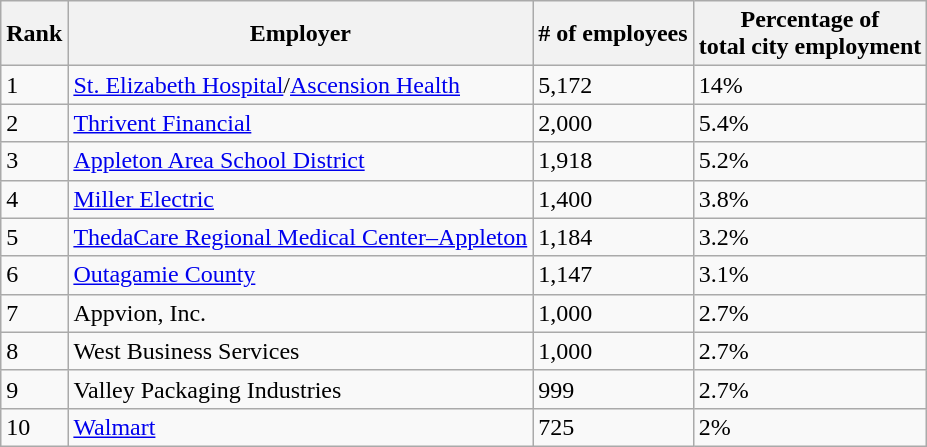<table class="wikitable">
<tr>
<th>Rank</th>
<th>Employer</th>
<th># of employees</th>
<th>Percentage of<br>total city employment</th>
</tr>
<tr>
<td>1</td>
<td><a href='#'>St. Elizabeth Hospital</a>/<a href='#'>Ascension Health</a></td>
<td>5,172</td>
<td>14%</td>
</tr>
<tr>
<td>2</td>
<td><a href='#'>Thrivent Financial</a></td>
<td>2,000</td>
<td>5.4%</td>
</tr>
<tr>
<td>3</td>
<td><a href='#'>Appleton Area School District</a></td>
<td>1,918</td>
<td>5.2%</td>
</tr>
<tr>
<td>4</td>
<td><a href='#'>Miller Electric</a></td>
<td>1,400</td>
<td>3.8%</td>
</tr>
<tr>
<td>5</td>
<td><a href='#'>ThedaCare Regional Medical Center–Appleton</a></td>
<td>1,184</td>
<td>3.2%</td>
</tr>
<tr>
<td>6</td>
<td><a href='#'>Outagamie County</a></td>
<td>1,147</td>
<td>3.1%</td>
</tr>
<tr>
<td>7</td>
<td>Appvion, Inc.</td>
<td>1,000</td>
<td>2.7%</td>
</tr>
<tr>
<td>8</td>
<td>West Business Services</td>
<td>1,000</td>
<td>2.7%</td>
</tr>
<tr>
<td>9</td>
<td>Valley Packaging Industries</td>
<td>999</td>
<td>2.7%</td>
</tr>
<tr>
<td>10</td>
<td><a href='#'>Walmart</a></td>
<td>725</td>
<td>2%</td>
</tr>
</table>
